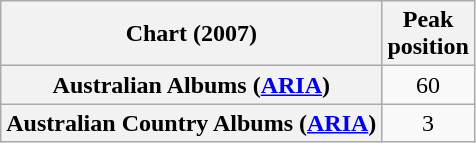<table class="wikitable sortable plainrowheaders">
<tr>
<th scope="col">Chart (2007)</th>
<th scope="col">Peak<br>position</th>
</tr>
<tr>
<th scope="row">Australian Albums (<a href='#'>ARIA</a>)</th>
<td align="center">60</td>
</tr>
<tr>
<th scope="row">Australian Country Albums (<a href='#'>ARIA</a>)</th>
<td align="center">3</td>
</tr>
</table>
